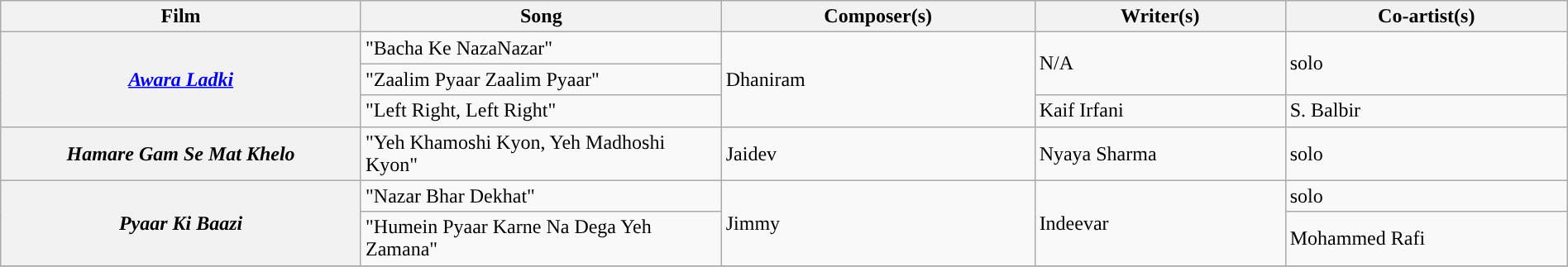<table class="wikitable plainrowheaders" width="100%" textcolor:#000;">
<tr style="background:#b0e0e66;">
<th scope="col" width=23%><strong>Film</strong></th>
<th scope="col" width=23%><strong>Song</strong></th>
<th scope="col" width=20%><strong>Composer(s)</strong></th>
<th scope="col" width=16%><strong>Writer(s)</strong></th>
<th scope="col" width=18%><strong>Co-artist(s)</strong></th>
</tr>
<tr>
<th Rowspan=3><em><a href='#'>Awara Ladki</a></em></th>
<td>"Bacha Ke NazaNazar"</td>
<td rowspan=3>Dhaniram</td>
<td rowspan=2>N/A</td>
<td rowspan=2>solo</td>
</tr>
<tr>
<td>"Zaalim Pyaar Zaalim Pyaar"</td>
</tr>
<tr>
<td>"Left Right, Left Right"</td>
<td>Kaif Irfani</td>
<td>S. Balbir</td>
</tr>
<tr>
<th><em>Hamare Gam Se Mat Khelo</em></th>
<td>"Yeh Khamoshi Kyon, Yeh Madhoshi Kyon"</td>
<td>Jaidev</td>
<td>Nyaya Sharma</td>
<td>solo</td>
</tr>
<tr>
<th Rowspan=2><em>Pyaar Ki Baazi</em></th>
<td>"Nazar Bhar Dekhat"</td>
<td rowspan=2>Jimmy</td>
<td rowspan=2>Indeevar</td>
<td>solo</td>
</tr>
<tr>
<td>"Humein Pyaar Karne Na Dega Yeh Zamana"</td>
<td>Mohammed Rafi</td>
</tr>
<tr>
</tr>
</table>
